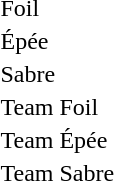<table>
<tr>
<td>Foil</td>
<td></td>
<td></td>
<td><br></td>
</tr>
<tr>
<td>Épée</td>
<td></td>
<td></td>
<td><br></td>
</tr>
<tr>
<td>Sabre</td>
<td></td>
<td></td>
<td><br></td>
</tr>
<tr>
<td>Team Foil</td>
<td></td>
<td></td>
<td></td>
</tr>
<tr>
<td>Team Épée</td>
<td></td>
<td></td>
<td></td>
</tr>
<tr>
<td>Team Sabre</td>
<td></td>
<td></td>
<td></td>
</tr>
</table>
